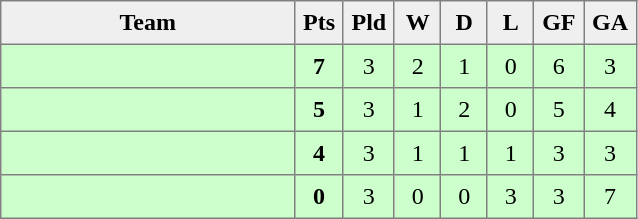<table style=border-collapse:collapse border=1 cellspacing=0 cellpadding=5>
<tr align=center bgcolor=#efefef>
<th width=185>Team</th>
<th width=20>Pts</th>
<th width=20>Pld</th>
<th width=20>W</th>
<th width=20>D</th>
<th width=20>L</th>
<th width=20>GF</th>
<th width=20>GA</th>
</tr>
<tr align=center style="background:#ccffcc">
<td style="text-align:left;"></td>
<td><strong>7</strong></td>
<td>3</td>
<td>2</td>
<td>1</td>
<td>0</td>
<td>6</td>
<td>3</td>
</tr>
<tr align=center style="background:#ccffcc">
<td style="text-align:left;"></td>
<td><strong>5</strong></td>
<td>3</td>
<td>1</td>
<td>2</td>
<td>0</td>
<td>5</td>
<td>4</td>
</tr>
<tr align=center style="background:#ccffcc">
<td style="text-align:left;"></td>
<td><strong>4</strong></td>
<td>3</td>
<td>1</td>
<td>1</td>
<td>1</td>
<td>3</td>
<td>3</td>
</tr>
<tr align=center style="background:#ccffcc">
<td style="text-align:left;"></td>
<td><strong>0</strong></td>
<td>3</td>
<td>0</td>
<td>0</td>
<td>3</td>
<td>3</td>
<td>7</td>
</tr>
</table>
